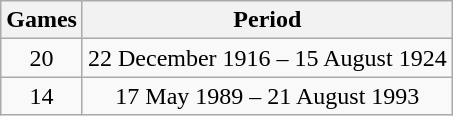<table class="wikitable" style="text-align: center">
<tr>
<th>Games</th>
<th>Period</th>
</tr>
<tr>
<td>20</td>
<td>22 December 1916 – 15 August 1924</td>
</tr>
<tr>
<td>14</td>
<td>17 May 1989 – 21 August 1993</td>
</tr>
</table>
